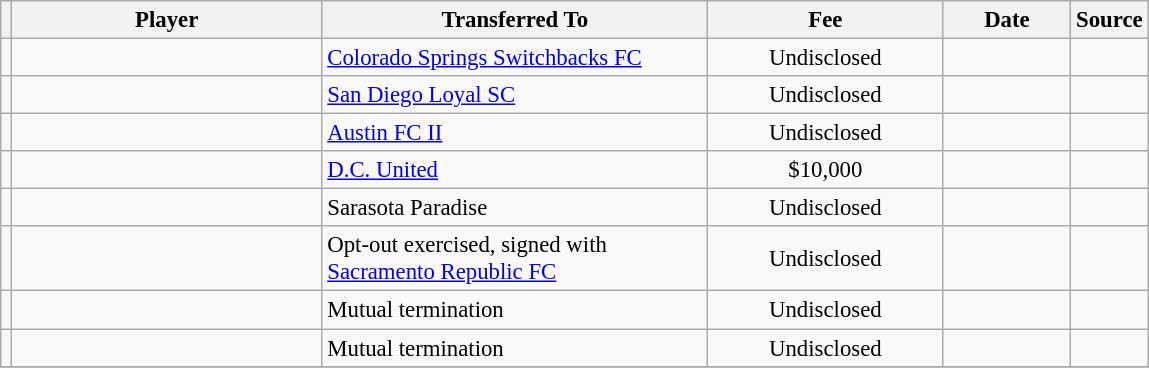<table class="wikitable plainrowheaders sortable" style="font-size:95%">
<tr>
<th></th>
<th scope="col" style="width:200px;">Player</th>
<th scope="col" style="width:250px;">Transferred To</th>
<th scope="col" style="width:150px;">Fee</th>
<th scope="col" style="width:78px;">Date</th>
<th>Source</th>
</tr>
<tr>
<td align=center></td>
<td></td>
<td> <a href='#'>Colorado Springs Switchbacks FC</a></td>
<td align=center>Undisclosed</td>
<td align=center></td>
<td align=center></td>
</tr>
<tr>
<td align=center></td>
<td></td>
<td> <a href='#'>San Diego Loyal SC</a></td>
<td align=center>Undisclosed</td>
<td align=center></td>
<td align=center></td>
</tr>
<tr>
<td align=center></td>
<td></td>
<td> <a href='#'>Austin FC II</a></td>
<td align=center>Undisclosed</td>
<td align=center></td>
<td align=center></td>
</tr>
<tr>
<td align=center></td>
<td></td>
<td> <a href='#'>D.C. United</a></td>
<td align=center>$10,000</td>
<td align=center></td>
<td align=center></td>
</tr>
<tr>
<td align=center></td>
<td></td>
<td> Sarasota Paradise</td>
<td align=center>Undisclosed</td>
<td align=center></td>
<td align=center></td>
</tr>
<tr>
<td align=center></td>
<td></td>
<td>Opt-out exercised, signed with  <a href='#'>Sacramento Republic FC</a></td>
<td align=center>Undisclosed</td>
<td align=center></td>
<td align=center></td>
</tr>
<tr>
<td align=center></td>
<td></td>
<td>Mutual termination</td>
<td align=center>Undisclosed</td>
<td align=center></td>
<td align=center></td>
</tr>
<tr>
<td align=center></td>
<td></td>
<td>Mutual termination</td>
<td align=center>Undisclosed</td>
<td align=center></td>
<td align=center></td>
</tr>
<tr>
</tr>
</table>
